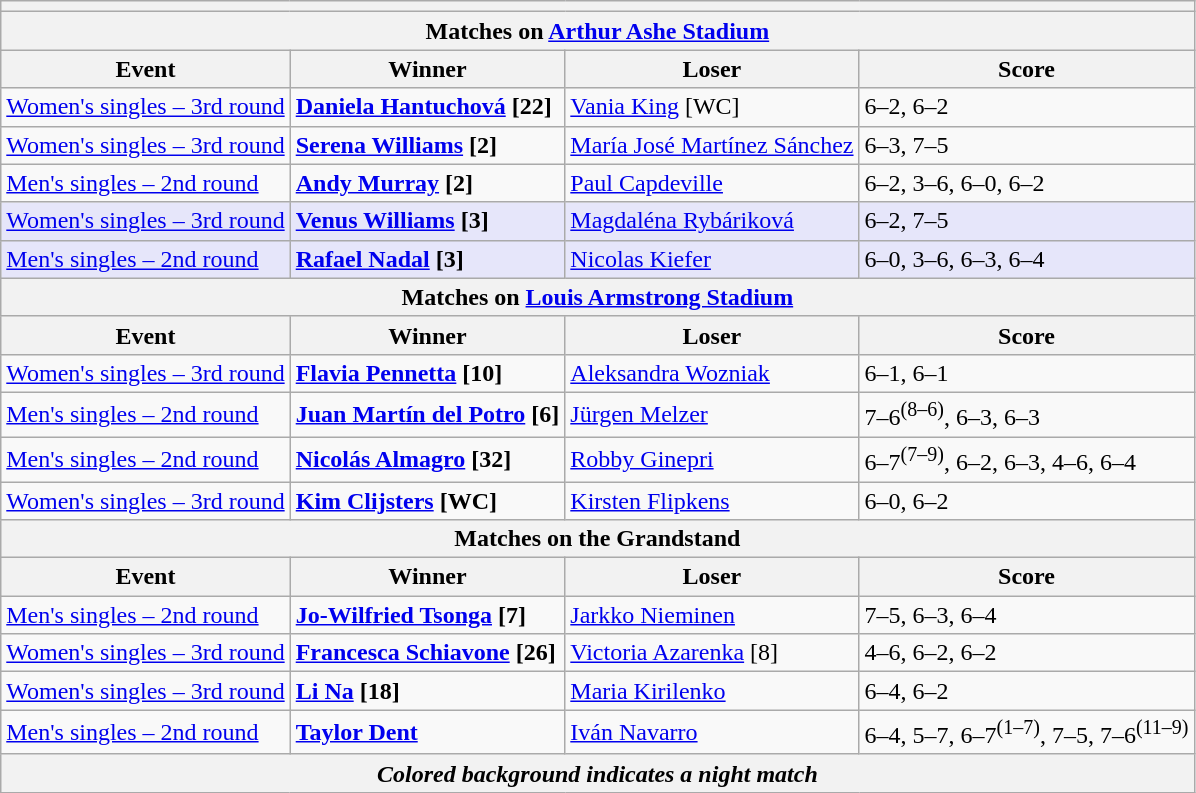<table class="wikitable collapsible uncollapsed">
<tr>
<th colspan=4></th>
</tr>
<tr>
<th colspan=4><strong>Matches on <a href='#'>Arthur Ashe Stadium</a></strong></th>
</tr>
<tr>
<th>Event</th>
<th>Winner</th>
<th>Loser</th>
<th>Score</th>
</tr>
<tr align=left>
<td><a href='#'>Women's singles – 3rd round</a></td>
<td> <strong><a href='#'>Daniela Hantuchová</a> [22]</strong></td>
<td> <a href='#'>Vania King</a> [WC]</td>
<td>6–2, 6–2</td>
</tr>
<tr align=left>
<td><a href='#'>Women's singles – 3rd round</a></td>
<td> <strong><a href='#'>Serena Williams</a> [2]</strong></td>
<td> <a href='#'>María José Martínez Sánchez</a></td>
<td>6–3, 7–5</td>
</tr>
<tr align=left>
<td><a href='#'>Men's singles – 2nd round</a></td>
<td> <strong><a href='#'>Andy Murray</a> [2]</strong></td>
<td> <a href='#'>Paul Capdeville</a></td>
<td>6–2, 3–6, 6–0, 6–2</td>
</tr>
<tr style="text-align:left; background:lavender;">
<td><a href='#'>Women's singles – 3rd round</a></td>
<td> <strong><a href='#'>Venus Williams</a> [3]</strong></td>
<td> <a href='#'>Magdaléna Rybáriková</a></td>
<td>6–2, 7–5</td>
</tr>
<tr style="text-align:left; background:lavender;">
<td><a href='#'>Men's singles – 2nd round</a></td>
<td> <strong><a href='#'>Rafael Nadal</a> [3]</strong></td>
<td> <a href='#'>Nicolas Kiefer</a></td>
<td>6–0, 3–6, 6–3, 6–4</td>
</tr>
<tr>
<th colspan=4><strong>Matches on <a href='#'>Louis Armstrong Stadium</a></strong></th>
</tr>
<tr>
<th>Event</th>
<th>Winner</th>
<th>Loser</th>
<th>Score</th>
</tr>
<tr align=left>
<td><a href='#'>Women's singles – 3rd round</a></td>
<td> <strong><a href='#'>Flavia Pennetta</a> [10]</strong></td>
<td> <a href='#'>Aleksandra Wozniak</a></td>
<td>6–1, 6–1</td>
</tr>
<tr align=left>
<td><a href='#'>Men's singles – 2nd round</a></td>
<td> <strong><a href='#'>Juan Martín del Potro</a> [6]</strong></td>
<td> <a href='#'>Jürgen Melzer</a></td>
<td>7–6<sup>(8–6)</sup>, 6–3, 6–3</td>
</tr>
<tr align=left>
<td><a href='#'>Men's singles – 2nd round</a></td>
<td> <strong><a href='#'>Nicolás Almagro</a> [32]</strong></td>
<td> <a href='#'>Robby Ginepri</a></td>
<td>6–7<sup>(7–9)</sup>, 6–2, 6–3, 4–6, 6–4</td>
</tr>
<tr align=left>
<td><a href='#'>Women's singles – 3rd round</a></td>
<td> <strong><a href='#'>Kim Clijsters</a> [WC]</strong></td>
<td> <a href='#'>Kirsten Flipkens</a></td>
<td>6–0, 6–2</td>
</tr>
<tr>
<th colspan=4><strong>Matches on the Grandstand</strong></th>
</tr>
<tr>
<th>Event</th>
<th>Winner</th>
<th>Loser</th>
<th>Score</th>
</tr>
<tr align=left>
<td><a href='#'>Men's singles – 2nd round</a></td>
<td> <strong><a href='#'>Jo-Wilfried Tsonga</a> [7]</strong></td>
<td> <a href='#'>Jarkko Nieminen</a></td>
<td>7–5, 6–3, 6–4</td>
</tr>
<tr align=left>
<td><a href='#'>Women's singles – 3rd round</a></td>
<td>  <strong><a href='#'>Francesca Schiavone</a> [26]</strong></td>
<td> <a href='#'>Victoria Azarenka</a> [8]</td>
<td>4–6, 6–2, 6–2</td>
</tr>
<tr align=left>
<td><a href='#'>Women's singles – 3rd round</a></td>
<td> <strong><a href='#'>Li Na</a> [18]</strong></td>
<td> <a href='#'>Maria Kirilenko</a></td>
<td>6–4, 6–2</td>
</tr>
<tr align=left>
<td><a href='#'>Men's singles – 2nd round</a></td>
<td> <strong><a href='#'>Taylor Dent</a></strong></td>
<td> <a href='#'>Iván Navarro</a></td>
<td>6–4, 5–7, 6–7<sup>(1–7)</sup>, 7–5, 7–6<sup>(11–9)</sup></td>
</tr>
<tr>
<th colspan=4><em>Colored background indicates a night match</em></th>
</tr>
</table>
